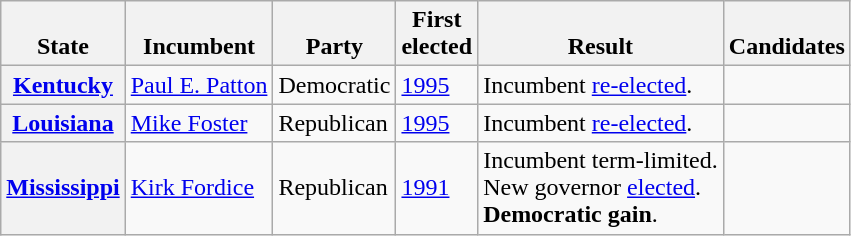<table class="wikitable sortable">
<tr valign=bottom>
<th>State</th>
<th>Incumbent</th>
<th>Party</th>
<th>First<br>elected</th>
<th>Result</th>
<th>Candidates</th>
</tr>
<tr>
<th><a href='#'>Kentucky</a></th>
<td><a href='#'>Paul E. Patton</a></td>
<td>Democratic</td>
<td><a href='#'>1995</a></td>
<td>Incumbent <a href='#'>re-elected</a>.</td>
<td nowrap></td>
</tr>
<tr>
<th><a href='#'>Louisiana</a></th>
<td><a href='#'>Mike Foster</a></td>
<td>Republican</td>
<td><a href='#'>1995</a></td>
<td>Incumbent <a href='#'>re-elected</a>.</td>
<td nowrap></td>
</tr>
<tr>
<th><a href='#'>Mississippi</a></th>
<td><a href='#'>Kirk Fordice</a></td>
<td>Republican</td>
<td><a href='#'>1991</a></td>
<td>Incumbent term-limited.<br>New governor <a href='#'>elected</a>.<br><strong>Democratic gain</strong>.</td>
<td nowrap></td>
</tr>
</table>
